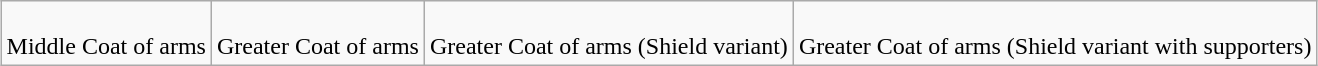<table class="wikitable" style="margin:1em auto; text-align:center;">
<tr>
<td><br> Middle Coat of arms</td>
<td><br> Greater Coat of arms</td>
<td><br> Greater Coat of arms (Shield variant)</td>
<td><br> Greater Coat of arms (Shield variant with supporters)</td>
</tr>
</table>
